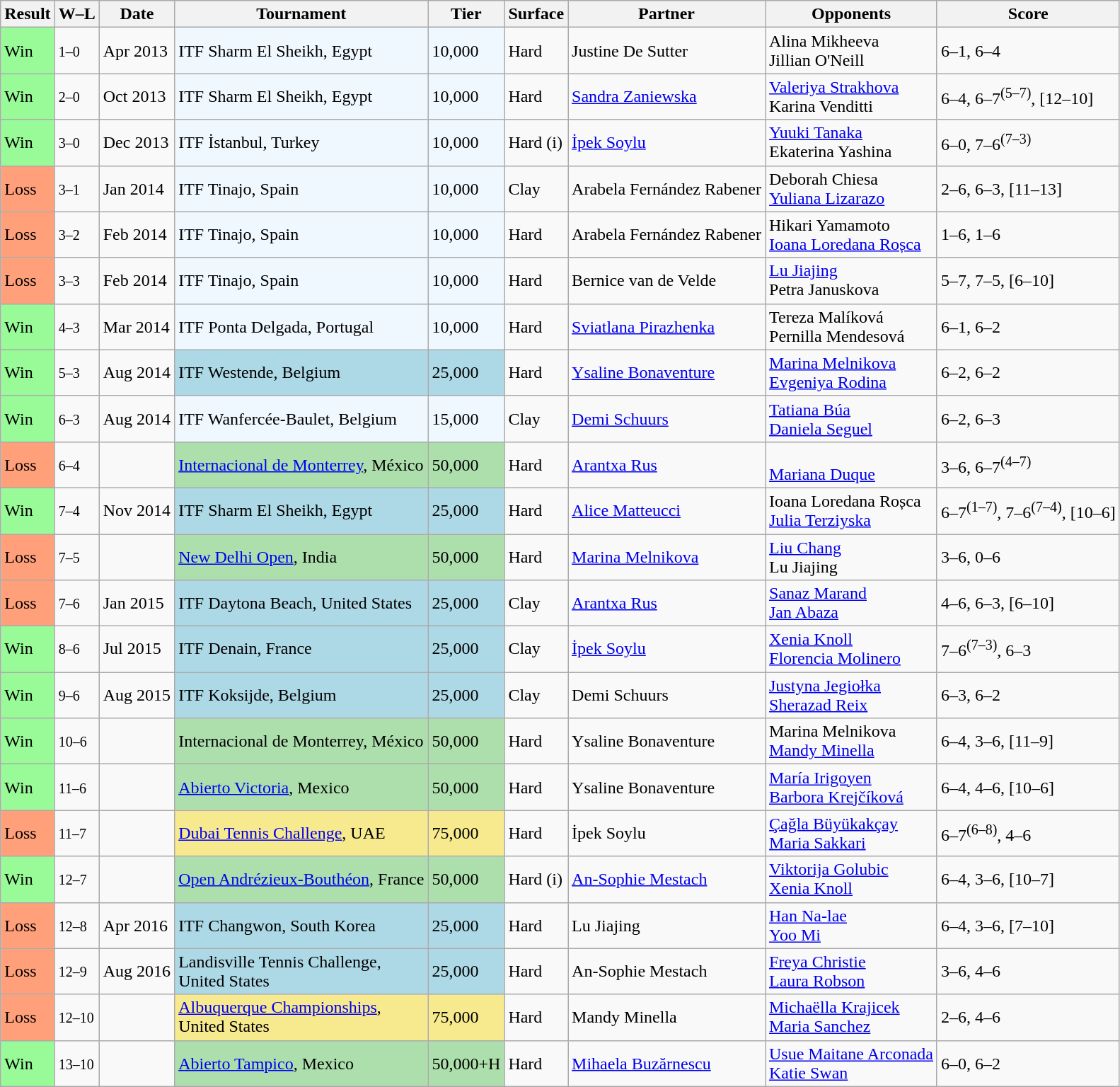<table class="sortable wikitable nowrap">
<tr>
<th>Result</th>
<th class=unsortable>W–L</th>
<th>Date</th>
<th>Tournament</th>
<th>Tier</th>
<th>Surface</th>
<th>Partner</th>
<th>Opponents</th>
<th class=unsortable>Score</th>
</tr>
<tr>
<td bgcolor=98FB98>Win</td>
<td><small>1–0</small></td>
<td>Apr 2013</td>
<td style=background:#f0f8ff>ITF Sharm El Sheikh, Egypt</td>
<td style=background:#f0f8ff>10,000</td>
<td>Hard</td>
<td> Justine De Sutter</td>
<td> Alina Mikheeva <br>  Jillian O'Neill</td>
<td>6–1, 6–4</td>
</tr>
<tr>
<td bgcolor=98FB98>Win</td>
<td><small>2–0</small></td>
<td>Oct 2013</td>
<td bgcolor=#f0f8ff>ITF Sharm El Sheikh, Egypt</td>
<td bgcolor=#f0f8ff>10,000</td>
<td>Hard</td>
<td> <a href='#'>Sandra Zaniewska</a></td>
<td> <a href='#'>Valeriya Strakhova</a> <br>  Karina Venditti</td>
<td>6–4, 6–7<sup>(5–7)</sup>, [12–10]</td>
</tr>
<tr>
<td style=background:#98fb98>Win</td>
<td><small>3–0</small></td>
<td>Dec 2013</td>
<td style=background:#f0f8ff>ITF İstanbul, Turkey</td>
<td style=background:#f0f8ff>10,000</td>
<td>Hard (i)</td>
<td> <a href='#'>İpek Soylu</a></td>
<td> <a href='#'>Yuuki Tanaka</a> <br>  Ekaterina Yashina</td>
<td>6–0, 7–6<sup>(7–3)</sup></td>
</tr>
<tr>
<td bgcolor=FFA07A>Loss</td>
<td><small>3–1</small></td>
<td>Jan 2014</td>
<td style=background:#f0f8ff>ITF Tinajo, Spain</td>
<td style=background:#f0f8ff>10,000</td>
<td>Clay</td>
<td> Arabela Fernández Rabener</td>
<td> Deborah Chiesa <br>  <a href='#'>Yuliana Lizarazo</a></td>
<td>2–6, 6–3, [11–13]</td>
</tr>
<tr>
<td bgcolor=FFA07A>Loss</td>
<td><small>3–2</small></td>
<td>Feb 2014</td>
<td style=background:#f0f8ff>ITF Tinajo, Spain</td>
<td style=background:#f0f8ff>10,000</td>
<td>Hard</td>
<td> Arabela Fernández Rabener</td>
<td> Hikari Yamamoto <br>  <a href='#'>Ioana Loredana Roșca</a></td>
<td>1–6, 1–6</td>
</tr>
<tr>
<td bgcolor=FFA07A>Loss</td>
<td><small>3–3</small></td>
<td>Feb 2014</td>
<td style=background:#f0f8ff>ITF Tinajo, Spain</td>
<td style=background:#f0f8ff>10,000</td>
<td>Hard</td>
<td> Bernice van de Velde</td>
<td> <a href='#'>Lu Jiajing</a> <br>  Petra Januskova</td>
<td>5–7, 7–5, [6–10]</td>
</tr>
<tr>
<td style=background:#98fb98>Win</td>
<td><small>4–3</small></td>
<td>Mar 2014</td>
<td style=background:#f0f8ff>ITF Ponta Delgada, Portugal</td>
<td style=background:#f0f8ff>10,000</td>
<td>Hard</td>
<td> <a href='#'>Sviatlana Pirazhenka</a></td>
<td> Tereza Malíková <br>  Pernilla Mendesová</td>
<td>6–1, 6–2</td>
</tr>
<tr>
<td bgcolor=98FB98>Win</td>
<td><small>5–3</small></td>
<td>Aug 2014</td>
<td bgcolor=lightblue>ITF Westende, Belgium</td>
<td bgcolor=lightblue>25,000</td>
<td>Hard</td>
<td> <a href='#'>Ysaline Bonaventure</a></td>
<td> <a href='#'>Marina Melnikova</a> <br>  <a href='#'>Evgeniya Rodina</a></td>
<td>6–2, 6–2</td>
</tr>
<tr>
<td style=background:#98fb98>Win</td>
<td><small>6–3</small></td>
<td>Aug 2014</td>
<td bgcolor=#f0f8ff>ITF Wanfercée-Baulet, Belgium</td>
<td bgcolor=#f0f8ff>15,000</td>
<td>Clay</td>
<td> <a href='#'>Demi Schuurs</a></td>
<td> <a href='#'>Tatiana Búa</a> <br>  <a href='#'>Daniela Seguel</a></td>
<td>6–2, 6–3</td>
</tr>
<tr>
<td style=background:#ffa07a>Loss</td>
<td><small>6–4</small></td>
<td><a href='#'></a></td>
<td bgcolor=#ADDFAD><a href='#'>Internacional de Monterrey</a>, México</td>
<td bgcolor=#ADDFAD>50,000</td>
<td>Hard</td>
<td> <a href='#'>Arantxa Rus</a></td>
<td> <br>  <a href='#'>Mariana Duque</a></td>
<td>3–6, 6–7<sup>(4–7)</sup></td>
</tr>
<tr>
<td style=background:#98fb98>Win</td>
<td><small>7–4</small></td>
<td>Nov 2014</td>
<td style=background:lightblue>ITF Sharm El Sheikh, Egypt</td>
<td style=background:lightblue>25,000</td>
<td>Hard</td>
<td> <a href='#'>Alice Matteucci</a></td>
<td> Ioana Loredana Roșca <br>  <a href='#'>Julia Terziyska</a></td>
<td>6–7<sup>(1–7)</sup>, 7–6<sup>(7–4)</sup>, [10–6]</td>
</tr>
<tr>
<td style=background:#ffa07a>Loss</td>
<td><small>7–5</small></td>
<td><a href='#'></a></td>
<td style=background:#addfad><a href='#'>New Delhi Open</a>, India</td>
<td style=background:#addfad>50,000</td>
<td>Hard</td>
<td> <a href='#'>Marina Melnikova</a></td>
<td> <a href='#'>Liu Chang</a> <br>  Lu Jiajing</td>
<td>3–6, 0–6</td>
</tr>
<tr>
<td style=background:#ffa07a>Loss</td>
<td><small>7–6</small></td>
<td>Jan 2015</td>
<td style=background:lightblue>ITF Daytona Beach, United States</td>
<td style=background:lightblue>25,000</td>
<td>Clay</td>
<td> <a href='#'>Arantxa Rus</a></td>
<td> <a href='#'>Sanaz Marand</a> <br>  <a href='#'>Jan Abaza</a></td>
<td>4–6, 6–3, [6–10]</td>
</tr>
<tr>
<td style=background:#98fb98>Win</td>
<td><small>8–6</small></td>
<td>Jul 2015</td>
<td style=background:lightblue>ITF Denain, France</td>
<td style=background:lightblue>25,000</td>
<td>Clay</td>
<td> <a href='#'>İpek Soylu</a></td>
<td> <a href='#'>Xenia Knoll</a> <br>  <a href='#'>Florencia Molinero</a></td>
<td>7–6<sup>(7–3)</sup>, 6–3</td>
</tr>
<tr>
<td style=background:#98fb98>Win</td>
<td><small>9–6</small></td>
<td>Aug 2015</td>
<td style=background:lightblue>ITF Koksijde, Belgium</td>
<td style=background:lightblue>25,000</td>
<td>Clay</td>
<td> Demi Schuurs</td>
<td> <a href='#'>Justyna Jegiołka</a> <br>  <a href='#'>Sherazad Reix</a></td>
<td>6–3, 6–2</td>
</tr>
<tr>
<td bgcolor=98FB98>Win</td>
<td><small>10–6</small></td>
<td><a href='#'></a></td>
<td style=background:#addfad>Internacional de Monterrey, México</td>
<td style=background:#addfad>50,000</td>
<td>Hard</td>
<td> Ysaline Bonaventure</td>
<td> Marina Melnikova <br>  <a href='#'>Mandy Minella</a></td>
<td>6–4, 3–6, [11–9]</td>
</tr>
<tr>
<td bgcolor=98FB98>Win</td>
<td><small>11–6</small></td>
<td><a href='#'></a></td>
<td style=background:#addfad><a href='#'>Abierto Victoria</a>, Mexico</td>
<td style=background:#addfad>50,000</td>
<td>Hard</td>
<td> Ysaline Bonaventure</td>
<td> <a href='#'>María Irigoyen</a> <br>  <a href='#'>Barbora Krejčíková</a></td>
<td>6–4, 4–6, [10–6]</td>
</tr>
<tr>
<td style=background:#ffa07a>Loss</td>
<td><small>11–7</small></td>
<td><a href='#'></a></td>
<td style=background:#f7e98e><a href='#'>Dubai Tennis Challenge</a>, UAE</td>
<td style=background:#f7e98e>75,000</td>
<td>Hard</td>
<td> İpek Soylu</td>
<td> <a href='#'>Çağla Büyükakçay</a> <br>  <a href='#'>Maria Sakkari</a></td>
<td>6–7<sup>(6–8)</sup>, 4–6</td>
</tr>
<tr>
<td style=background:#98fb98>Win</td>
<td><small>12–7</small></td>
<td><a href='#'></a></td>
<td style=background:#addfad><a href='#'>Open Andrézieux-Bouthéon</a>, France</td>
<td style=background:#addfad>50,000</td>
<td>Hard (i)</td>
<td> <a href='#'>An-Sophie Mestach</a></td>
<td> <a href='#'>Viktorija Golubic</a> <br>  <a href='#'>Xenia Knoll</a></td>
<td>6–4, 3–6, [10–7]</td>
</tr>
<tr>
<td style=background:#ffa07a>Loss</td>
<td><small>12–8</small></td>
<td>Apr 2016</td>
<td style=background:lightblue>ITF Changwon, South Korea</td>
<td style=background:lightblue>25,000</td>
<td>Hard</td>
<td> Lu Jiajing</td>
<td> <a href='#'>Han Na-lae</a> <br>  <a href='#'>Yoo Mi</a></td>
<td>6–4, 3–6, [7–10]</td>
</tr>
<tr>
<td style=background:#ffa07a>Loss</td>
<td><small>12–9</small></td>
<td>Aug 2016</td>
<td bgcolor=lightblue>Landisville Tennis Challenge, <br>United States</td>
<td bgcolor=lightblue>25,000</td>
<td>Hard</td>
<td> An-Sophie Mestach</td>
<td> <a href='#'>Freya Christie</a> <br>  <a href='#'>Laura Robson</a></td>
<td>3–6, 4–6</td>
</tr>
<tr>
<td style=background:#ffa07a>Loss</td>
<td><small>12–10</small></td>
<td><a href='#'></a></td>
<td style=background:#f7e98e><a href='#'>Albuquerque Championships</a>, <br>United States</td>
<td style=background:#f7e98e>75,000</td>
<td>Hard</td>
<td> Mandy Minella</td>
<td> <a href='#'>Michaëlla Krajicek</a> <br>  <a href='#'>Maria Sanchez</a></td>
<td>2–6, 4–6</td>
</tr>
<tr>
<td style=background:#98fb98>Win</td>
<td><small>13–10</small></td>
<td><a href='#'></a></td>
<td style=background:#addfad><a href='#'>Abierto Tampico</a>, Mexico</td>
<td style=background:#addfad>50,000+H</td>
<td>Hard</td>
<td> <a href='#'>Mihaela Buzărnescu</a></td>
<td> <a href='#'>Usue Maitane Arconada</a> <br>  <a href='#'>Katie Swan</a></td>
<td>6–0, 6–2</td>
</tr>
</table>
